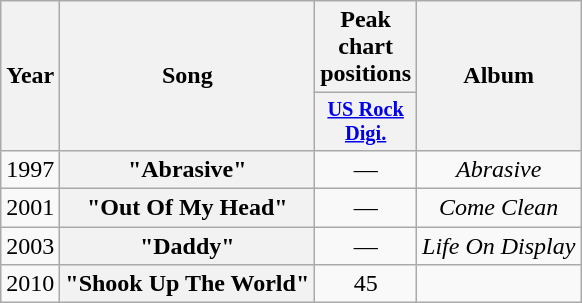<table class="wikitable plainrowheaders" style="text-align:center;">
<tr>
<th rowspan="2" scope="col">Year</th>
<th rowspan="2" scope="col">Song</th>
<th colspan="1" scope="col">Peak chart positions</th>
<th rowspan="2" scope="col">Album</th>
</tr>
<tr>
<th style="width:3em;font-size:85%"><a href='#'>US Rock Digi.</a></th>
</tr>
<tr>
<td>1997</td>
<th scope="row">"Abrasive"</th>
<td>—</td>
<td><em>Abrasive</em></td>
</tr>
<tr>
<td>2001</td>
<th scope="row">"Out Of My Head"</th>
<td>—</td>
<td><em>Come Clean</em></td>
</tr>
<tr>
<td>2003</td>
<th scope="row">"Daddy"</th>
<td>—</td>
<td><em>Life On Display</em></td>
</tr>
<tr>
<td>2010</td>
<th scope="row">"Shook Up The World"</th>
<td>45</td>
<td></td>
</tr>
</table>
